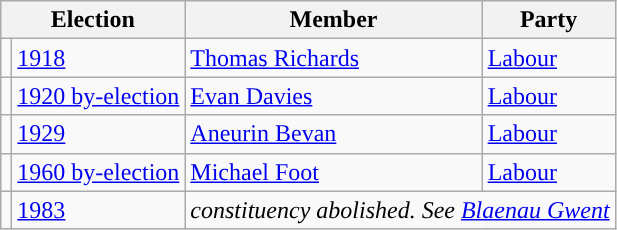<table class="wikitable">
<tr>
<th colspan="2">Election</th>
<th>Member</th>
<th>Party</th>
</tr>
<tr>
<td style="color:inherit;background-color: "></td>
<td><a href='#'>1918</a></td>
<td><a href='#'>Thomas Richards</a></td>
<td><a href='#'>Labour</a></td>
</tr>
<tr>
<td style="color:inherit;background-color: "></td>
<td><a href='#'>1920 by-election</a></td>
<td><a href='#'>Evan Davies</a></td>
<td><a href='#'>Labour</a></td>
</tr>
<tr>
<td style="color:inherit;background-color: "></td>
<td><a href='#'>1929</a></td>
<td><a href='#'>Aneurin Bevan</a></td>
<td><a href='#'>Labour</a></td>
</tr>
<tr>
<td style="color:inherit;background-color: "></td>
<td><a href='#'>1960 by-election</a></td>
<td><a href='#'>Michael Foot</a></td>
<td><a href='#'>Labour</a></td>
</tr>
<tr>
<td></td>
<td><a href='#'>1983</a></td>
<td colspan="2"><em>constituency abolished. See <a href='#'>Blaenau Gwent</a></em></td>
</tr>
</table>
